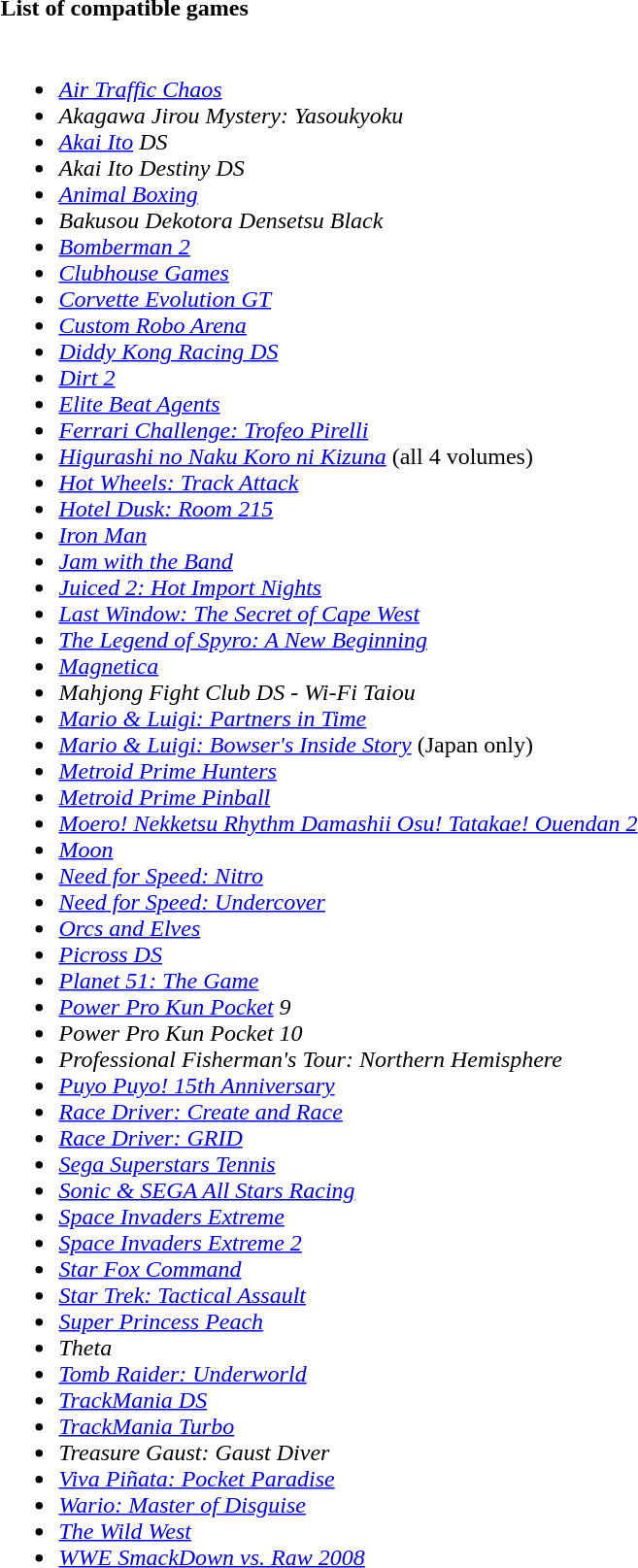<table class="collapsible collapsed" border="0" style="width:70%">
<tr>
<th style="width:14em; text-align:left;"><strong>List of compatible games</strong></th>
</tr>
<tr>
<td colspan="5"><br><ul><li><em><a href='#'>Air Traffic Chaos</a></em></li><li><em>Akagawa Jirou Mystery: Yasoukyoku</em></li><li><em><a href='#'>Akai Ito</a> DS</em></li><li><em>Akai Ito Destiny DS</em></li><li><em><a href='#'>Animal Boxing</a></em></li><li><em>Bakusou Dekotora Densetsu Black</em></li><li><em><a href='#'>Bomberman 2</a></em></li><li><em><a href='#'>Clubhouse Games</a></em></li><li><em><a href='#'>Corvette Evolution GT</a></em></li><li><em><a href='#'>Custom Robo Arena</a></em></li><li><em><a href='#'>Diddy Kong Racing DS</a></em></li><li><em><a href='#'>Dirt 2</a></em></li><li><em><a href='#'>Elite Beat Agents</a></em></li><li><em><a href='#'>Ferrari Challenge: Trofeo Pirelli</a></em></li><li><em><a href='#'>Higurashi no Naku Koro ni Kizuna</a></em> (all 4 volumes)</li><li><em><a href='#'>Hot Wheels: Track Attack</a></em></li><li><em><a href='#'>Hotel Dusk: Room 215</a></em></li><li><em><a href='#'>Iron Man</a></em></li><li><em><a href='#'>Jam with the Band</a></em></li><li><em><a href='#'>Juiced 2: Hot Import Nights</a></em></li><li><em><a href='#'>Last Window: The Secret of Cape West</a></em></li><li><em><a href='#'>The Legend of Spyro: A New Beginning</a></em></li><li><em><a href='#'>Magnetica</a></em></li><li><em>Mahjong Fight Club DS - Wi-Fi Taiou</em></li><li><em><a href='#'>Mario & Luigi: Partners in Time</a></em></li><li><em><a href='#'>Mario & Luigi: Bowser's Inside Story</a></em> (Japan only)</li><li><em><a href='#'>Metroid Prime Hunters</a></em></li><li><em><a href='#'>Metroid Prime Pinball</a></em></li><li><em><a href='#'>Moero! Nekketsu Rhythm Damashii Osu! Tatakae! Ouendan 2</a></em></li><li><em><a href='#'>Moon</a></em></li><li><em><a href='#'>Need for Speed: Nitro</a></em></li><li><em><a href='#'>Need for Speed: Undercover</a></em></li><li><em><a href='#'>Orcs and Elves</a></em></li><li><em><a href='#'>Picross DS</a></em></li><li><em><a href='#'>Planet 51: The Game</a></em></li><li><em><a href='#'>Power Pro Kun Pocket</a> 9</em></li><li><em>Power Pro Kun Pocket 10</em></li><li><em>Professional Fisherman's Tour: Northern Hemisphere</em></li><li><em><a href='#'>Puyo Puyo! 15th Anniversary</a></em></li><li><em><a href='#'>Race Driver: Create and Race</a></em></li><li><em><a href='#'>Race Driver: GRID</a></em></li><li><em><a href='#'>Sega Superstars Tennis</a></em></li><li><em><a href='#'>Sonic & SEGA All Stars Racing</a></em></li><li><em><a href='#'>Space Invaders Extreme</a></em></li><li><em><a href='#'>Space Invaders Extreme 2</a></em></li><li><em><a href='#'>Star Fox Command</a></em></li><li><em><a href='#'>Star Trek: Tactical Assault</a></em></li><li><em><a href='#'>Super Princess Peach</a></em></li><li><em>Theta</em></li><li><em><a href='#'>Tomb Raider: Underworld</a></em></li><li><em><a href='#'>TrackMania DS</a></em></li><li><em><a href='#'>TrackMania Turbo</a></em></li><li><em>Treasure Gaust: Gaust Diver</em></li><li><em><a href='#'>Viva Piñata: Pocket Paradise</a></em></li><li><em><a href='#'>Wario: Master of Disguise</a></em></li><li><em><a href='#'>The Wild West</a></em></li><li><em><a href='#'>WWE SmackDown vs. Raw 2008</a></em></li></ul></td>
</tr>
</table>
